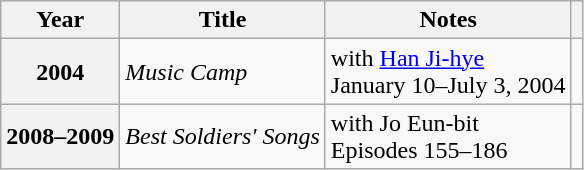<table class="wikitable sortable plainrowheaders">
<tr>
<th scope="col">Year</th>
<th scope="col">Title</th>
<th scope="col" class="unsortable">Notes</th>
<th scope="col" class="unsortable"></th>
</tr>
<tr>
<th scope="row">2004</th>
<td><em>Music Camp</em></td>
<td>with <a href='#'>Han Ji-hye</a><br>January 10–July 3, 2004</td>
<td style="text-align:center;"></td>
</tr>
<tr>
<th scope="row">2008–2009</th>
<td><em>Best Soldiers' Songs</em> </td>
<td>with Jo Eun-bit<br>Episodes 155–186</td>
<td style="text-align:center;"></td>
</tr>
</table>
